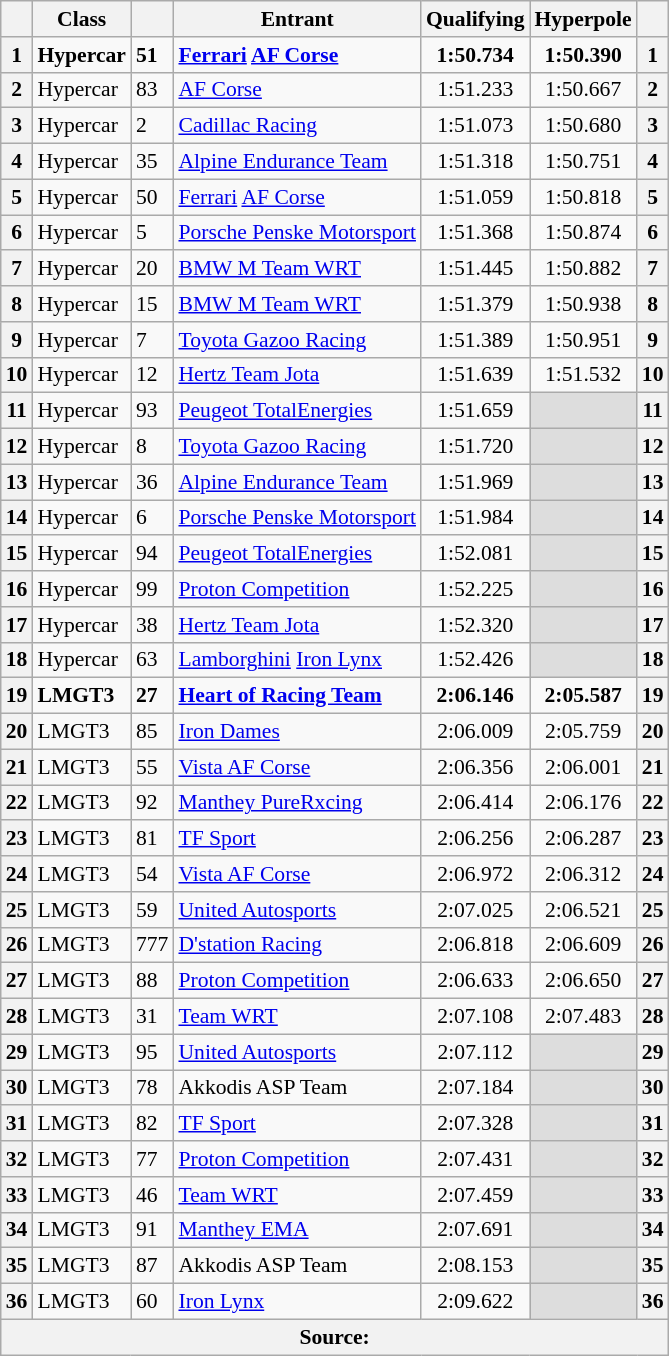<table class="wikitable sortable" style="font-size:90%;">
<tr>
<th></th>
<th>Class</th>
<th></th>
<th>Entrant</th>
<th>Qualifying</th>
<th>Hyperpole</th>
<th></th>
</tr>
<tr style="font-weight:bold">
<th>1</th>
<td>Hypercar</td>
<td>51</td>
<td> <a href='#'>Ferrari</a> <a href='#'>AF Corse</a></td>
<td style="text-align:center;">1:50.734</td>
<td style="text-align:center;">1:50.390</td>
<th>1</th>
</tr>
<tr>
<th>2</th>
<td>Hypercar</td>
<td>83</td>
<td> <a href='#'>AF Corse</a></td>
<td style="text-align:center;">1:51.233</td>
<td style="text-align:center;">1:50.667</td>
<th>2</th>
</tr>
<tr>
<th>3</th>
<td>Hypercar</td>
<td>2</td>
<td> <a href='#'>Cadillac Racing</a></td>
<td style="text-align:center;">1:51.073</td>
<td style="text-align:center;">1:50.680</td>
<th>3</th>
</tr>
<tr>
<th>4</th>
<td>Hypercar</td>
<td>35</td>
<td> <a href='#'>Alpine Endurance Team</a></td>
<td style="text-align:center;">1:51.318</td>
<td style="text-align:center;">1:50.751</td>
<th>4</th>
</tr>
<tr>
<th>5</th>
<td>Hypercar</td>
<td>50</td>
<td> <a href='#'>Ferrari</a> <a href='#'>AF Corse</a></td>
<td style="text-align:center;">1:51.059</td>
<td style="text-align:center;">1:50.818</td>
<th>5</th>
</tr>
<tr>
<th>6</th>
<td>Hypercar</td>
<td>5</td>
<td> <a href='#'>Porsche Penske Motorsport</a></td>
<td style="text-align:center;">1:51.368</td>
<td style="text-align:center;">1:50.874</td>
<th>6</th>
</tr>
<tr>
<th>7</th>
<td>Hypercar</td>
<td>20</td>
<td> <a href='#'>BMW M Team WRT</a></td>
<td style="text-align:center;">1:51.445</td>
<td style="text-align:center;">1:50.882</td>
<th>7</th>
</tr>
<tr>
<th>8</th>
<td>Hypercar</td>
<td>15</td>
<td> <a href='#'>BMW M Team WRT</a></td>
<td style="text-align:center;">1:51.379</td>
<td style="text-align:center;">1:50.938</td>
<th>8</th>
</tr>
<tr>
<th>9</th>
<td>Hypercar</td>
<td>7</td>
<td> <a href='#'>Toyota Gazoo Racing</a></td>
<td style="text-align:center;">1:51.389</td>
<td style="text-align:center;">1:50.951</td>
<th>9</th>
</tr>
<tr>
<th>10</th>
<td>Hypercar</td>
<td>12</td>
<td> <a href='#'>Hertz Team Jota</a></td>
<td style="text-align:center;">1:51.639</td>
<td style="text-align:center;">1:51.532</td>
<th>10</th>
</tr>
<tr>
<th>11</th>
<td>Hypercar</td>
<td>93</td>
<td> <a href='#'>Peugeot TotalEnergies</a></td>
<td style="text-align:center;">1:51.659</td>
<td style="text-align:center; background:#ddd;"></td>
<th>11</th>
</tr>
<tr>
<th>12</th>
<td>Hypercar</td>
<td>8</td>
<td> <a href='#'>Toyota Gazoo Racing</a></td>
<td style="text-align:center;">1:51.720</td>
<td style="text-align:center; background:#ddd;"></td>
<th>12</th>
</tr>
<tr>
<th>13</th>
<td>Hypercar</td>
<td>36</td>
<td> <a href='#'>Alpine Endurance Team</a></td>
<td style="text-align:center;">1:51.969</td>
<td style="text-align:center; background:#ddd;"></td>
<th>13</th>
</tr>
<tr>
<th>14</th>
<td>Hypercar</td>
<td>6</td>
<td> <a href='#'>Porsche Penske Motorsport</a></td>
<td style="text-align:center;">1:51.984</td>
<td style="text-align:center; background:#ddd;"></td>
<th>14</th>
</tr>
<tr>
<th>15</th>
<td>Hypercar</td>
<td>94</td>
<td> <a href='#'>Peugeot TotalEnergies</a></td>
<td style="text-align:center;">1:52.081</td>
<td style="text-align:center; background:#ddd;"></td>
<th>15</th>
</tr>
<tr>
<th>16</th>
<td>Hypercar</td>
<td>99</td>
<td> <a href='#'>Proton Competition</a></td>
<td style="text-align:center;">1:52.225</td>
<td style="text-align:center; background:#ddd;"></td>
<th>16</th>
</tr>
<tr>
<th>17</th>
<td>Hypercar</td>
<td>38</td>
<td> <a href='#'>Hertz Team Jota</a></td>
<td style="text-align:center;">1:52.320</td>
<td style="text-align:center; background:#ddd;"></td>
<th>17</th>
</tr>
<tr>
<th>18</th>
<td>Hypercar</td>
<td>63</td>
<td> <a href='#'>Lamborghini</a> <a href='#'>Iron Lynx</a></td>
<td style="text-align:center;">1:52.426</td>
<td style="text-align:center; background:#ddd;"></td>
<th>18</th>
</tr>
<tr style="font-weight:bold">
<th>19</th>
<td>LMGT3</td>
<td>27</td>
<td> <a href='#'>Heart of Racing Team</a></td>
<td style="text-align:center;">2:06.146</td>
<td style="text-align:center;">2:05.587</td>
<th>19</th>
</tr>
<tr>
<th>20</th>
<td>LMGT3</td>
<td>85</td>
<td> <a href='#'>Iron Dames</a></td>
<td style="text-align:center;">2:06.009</td>
<td style="text-align:center;">2:05.759</td>
<th>20</th>
</tr>
<tr>
<th>21</th>
<td>LMGT3</td>
<td>55</td>
<td> <a href='#'>Vista AF Corse</a></td>
<td style="text-align:center;">2:06.356</td>
<td style="text-align:center;">2:06.001</td>
<th>21</th>
</tr>
<tr>
<th>22</th>
<td>LMGT3</td>
<td>92</td>
<td> <a href='#'>Manthey PureRxcing</a></td>
<td style="text-align:center;">2:06.414</td>
<td style="text-align:center;">2:06.176</td>
<th>22</th>
</tr>
<tr>
<th>23</th>
<td>LMGT3</td>
<td>81</td>
<td> <a href='#'>TF Sport</a></td>
<td style="text-align:center;">2:06.256</td>
<td style="text-align:center;">2:06.287</td>
<th>23</th>
</tr>
<tr>
<th>24</th>
<td>LMGT3</td>
<td>54</td>
<td> <a href='#'>Vista AF Corse</a></td>
<td style="text-align:center;">2:06.972</td>
<td style="text-align:center;">2:06.312</td>
<th>24</th>
</tr>
<tr>
<th>25</th>
<td>LMGT3</td>
<td>59</td>
<td> <a href='#'>United Autosports</a></td>
<td style="text-align:center;">2:07.025</td>
<td style="text-align:center;">2:06.521</td>
<th>25</th>
</tr>
<tr>
<th>26</th>
<td>LMGT3</td>
<td>777</td>
<td> <a href='#'>D'station Racing</a></td>
<td style="text-align:center;">2:06.818</td>
<td style="text-align:center;">2:06.609</td>
<th>26</th>
</tr>
<tr>
<th>27</th>
<td>LMGT3</td>
<td>88</td>
<td> <a href='#'>Proton Competition</a></td>
<td style="text-align:center;">2:06.633</td>
<td style="text-align:center;">2:06.650</td>
<th>27</th>
</tr>
<tr>
<th>28</th>
<td>LMGT3</td>
<td>31</td>
<td> <a href='#'>Team WRT</a></td>
<td style="text-align:center;">2:07.108</td>
<td style="text-align:center;">2:07.483</td>
<th>28</th>
</tr>
<tr>
<th>29</th>
<td>LMGT3</td>
<td>95</td>
<td> <a href='#'>United Autosports</a></td>
<td style="text-align:center;">2:07.112</td>
<td style="text-align:center; background:#ddd;"></td>
<th>29</th>
</tr>
<tr>
<th>30</th>
<td>LMGT3</td>
<td>78</td>
<td> Akkodis ASP Team</td>
<td style="text-align:center;">2:07.184</td>
<td style="text-align:center; background:#ddd;"></td>
<th>30</th>
</tr>
<tr>
<th>31</th>
<td>LMGT3</td>
<td>82</td>
<td> <a href='#'>TF Sport</a></td>
<td style="text-align:center;">2:07.328</td>
<td style="text-align:center; background:#ddd;"></td>
<th>31</th>
</tr>
<tr>
<th>32</th>
<td>LMGT3</td>
<td>77</td>
<td> <a href='#'>Proton Competition</a></td>
<td style="text-align:center;">2:07.431</td>
<td style="text-align:center; background:#ddd;"></td>
<th>32</th>
</tr>
<tr>
<th>33</th>
<td>LMGT3</td>
<td>46</td>
<td> <a href='#'>Team WRT</a></td>
<td style="text-align:center;">2:07.459</td>
<td style="text-align:center; background:#ddd;"></td>
<th>33</th>
</tr>
<tr>
<th>34</th>
<td>LMGT3</td>
<td>91</td>
<td> <a href='#'>Manthey EMA</a></td>
<td style="text-align:center;">2:07.691</td>
<td style="text-align:center; background:#ddd;"></td>
<th>34</th>
</tr>
<tr>
<th>35</th>
<td>LMGT3</td>
<td>87</td>
<td> Akkodis ASP Team</td>
<td style="text-align:center;">2:08.153</td>
<td style="text-align:center; background:#ddd;"></td>
<th>35</th>
</tr>
<tr>
<th>36</th>
<td>LMGT3</td>
<td>60</td>
<td> <a href='#'>Iron Lynx</a></td>
<td style="text-align:center;">2:09.622</td>
<td style="text-align:center; background:#ddd;"></td>
<th>36</th>
</tr>
<tr>
<th colspan="7">Source:</th>
</tr>
</table>
